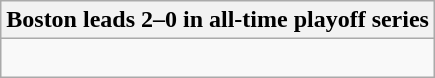<table class="wikitable collapsible collapsed">
<tr>
<th>Boston leads 2–0 in all-time playoff series</th>
</tr>
<tr>
<td><br>
</td>
</tr>
</table>
